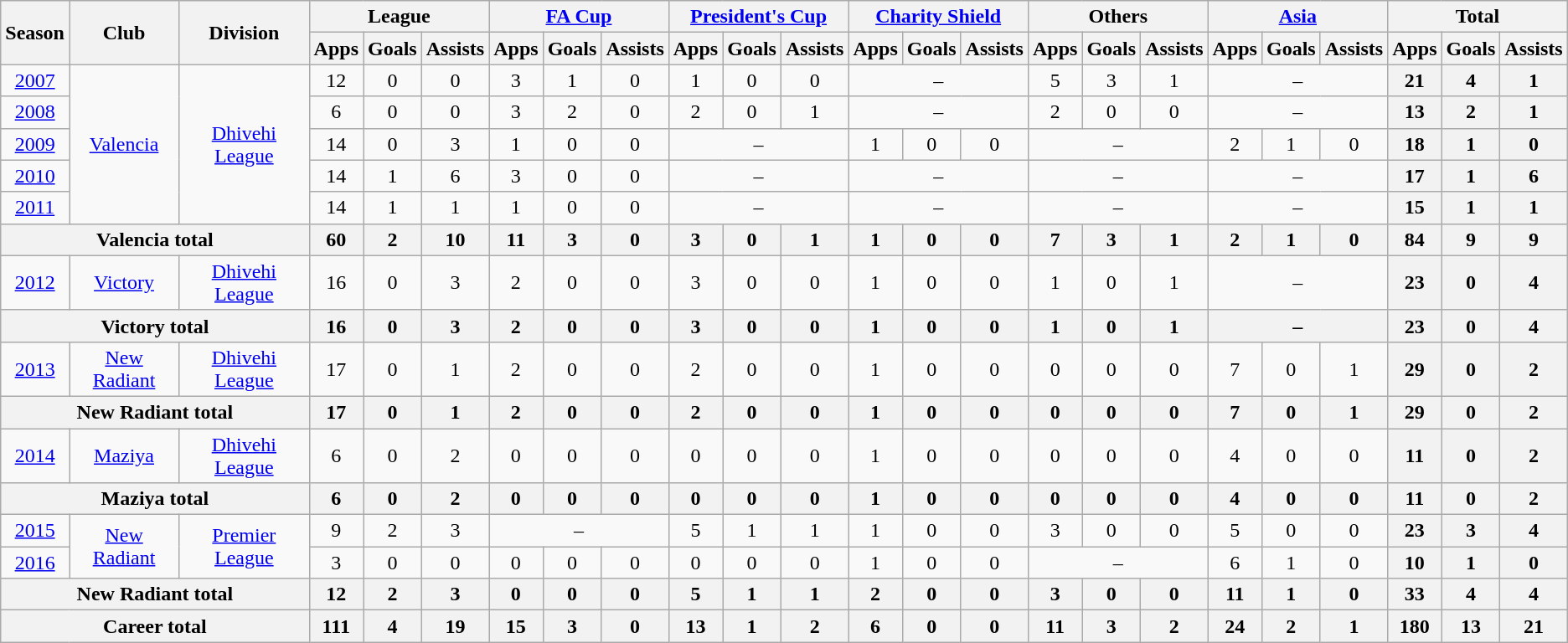<table class=wikitable style="text-align:center">
<tr>
<th rowspan=2>Season</th>
<th rowspan=2>Club</th>
<th rowspan=2>Division</th>
<th colspan=3>League</th>
<th colspan=3><a href='#'>FA Cup</a></th>
<th colspan=3><a href='#'>President's Cup</a></th>
<th colspan=3><a href='#'>Charity Shield</a></th>
<th colspan=3>Others</th>
<th colspan=3><a href='#'>Asia</a></th>
<th colspan=3>Total</th>
</tr>
<tr>
<th>Apps</th>
<th>Goals</th>
<th>Assists</th>
<th>Apps</th>
<th>Goals</th>
<th>Assists</th>
<th>Apps</th>
<th>Goals</th>
<th>Assists</th>
<th>Apps</th>
<th>Goals</th>
<th>Assists</th>
<th>Apps</th>
<th>Goals</th>
<th>Assists</th>
<th>Apps</th>
<th>Goals</th>
<th>Assists</th>
<th>Apps</th>
<th>Goals</th>
<th>Assists</th>
</tr>
<tr>
<td><a href='#'>2007</a></td>
<td rowspan=5><a href='#'>Valencia</a></td>
<td rowspan=5><a href='#'>Dhivehi League</a></td>
<td>12</td>
<td>0</td>
<td>0</td>
<td>3</td>
<td>1</td>
<td>0</td>
<td>1</td>
<td>0</td>
<td>0</td>
<td colspan=3>–</td>
<td>5</td>
<td>3</td>
<td>1</td>
<td colspan=3>–</td>
<th>21</th>
<th>4</th>
<th>1</th>
</tr>
<tr>
<td><a href='#'>2008</a></td>
<td>6</td>
<td>0</td>
<td>0</td>
<td>3</td>
<td>2</td>
<td>0</td>
<td>2</td>
<td>0</td>
<td>1</td>
<td colspan=3>–</td>
<td>2</td>
<td>0</td>
<td>0</td>
<td colspan=3>–</td>
<th>13</th>
<th>2</th>
<th>1</th>
</tr>
<tr>
<td><a href='#'>2009</a></td>
<td>14</td>
<td>0</td>
<td>3</td>
<td>1</td>
<td>0</td>
<td>0</td>
<td colspan=3>–</td>
<td>1</td>
<td>0</td>
<td>0</td>
<td colspan=3>–</td>
<td>2</td>
<td>1</td>
<td>0</td>
<th>18</th>
<th>1</th>
<th>0</th>
</tr>
<tr>
<td><a href='#'>2010</a></td>
<td>14</td>
<td>1</td>
<td>6</td>
<td>3</td>
<td>0</td>
<td>0</td>
<td colspan=3>–</td>
<td colspan=3>–</td>
<td colspan=3>–</td>
<td colspan=3>–</td>
<th>17</th>
<th>1</th>
<th>6</th>
</tr>
<tr>
<td><a href='#'>2011</a></td>
<td>14</td>
<td>1</td>
<td>1</td>
<td>1</td>
<td>0</td>
<td>0</td>
<td colspan=3>–</td>
<td colspan=3>–</td>
<td colspan=3>–</td>
<td colspan=3>–</td>
<th>15</th>
<th>1</th>
<th>1</th>
</tr>
<tr>
<th colspan=3>Valencia total</th>
<th>60</th>
<th>2</th>
<th>10</th>
<th>11</th>
<th>3</th>
<th>0</th>
<th>3</th>
<th>0</th>
<th>1</th>
<th>1</th>
<th>0</th>
<th>0</th>
<th>7</th>
<th>3</th>
<th>1</th>
<th>2</th>
<th>1</th>
<th>0</th>
<th>84</th>
<th>9</th>
<th>9</th>
</tr>
<tr>
<td><a href='#'>2012</a></td>
<td rowspan=1><a href='#'>Victory</a></td>
<td rowspan=1><a href='#'>Dhivehi League</a></td>
<td>16</td>
<td>0</td>
<td>3</td>
<td>2</td>
<td>0</td>
<td>0</td>
<td>3</td>
<td>0</td>
<td>0</td>
<td>1</td>
<td>0</td>
<td>0</td>
<td>1</td>
<td>0</td>
<td>1</td>
<td colspan=3>–</td>
<th>23</th>
<th>0</th>
<th>4</th>
</tr>
<tr>
<th colspan=3>Victory total</th>
<th>16</th>
<th>0</th>
<th>3</th>
<th>2</th>
<th>0</th>
<th>0</th>
<th>3</th>
<th>0</th>
<th>0</th>
<th>1</th>
<th>0</th>
<th>0</th>
<th>1</th>
<th>0</th>
<th>1</th>
<th colspan=3>–</th>
<th>23</th>
<th>0</th>
<th>4</th>
</tr>
<tr>
<td><a href='#'>2013</a></td>
<td rowspan=1><a href='#'>New Radiant</a></td>
<td rowspan=1><a href='#'>Dhivehi League</a></td>
<td>17</td>
<td>0</td>
<td>1</td>
<td>2</td>
<td>0</td>
<td>0</td>
<td>2</td>
<td>0</td>
<td>0</td>
<td>1</td>
<td>0</td>
<td>0</td>
<td>0</td>
<td>0</td>
<td>0</td>
<td>7</td>
<td>0</td>
<td>1</td>
<th>29</th>
<th>0</th>
<th>2</th>
</tr>
<tr>
<th colspan=3>New Radiant total</th>
<th>17</th>
<th>0</th>
<th>1</th>
<th>2</th>
<th>0</th>
<th>0</th>
<th>2</th>
<th>0</th>
<th>0</th>
<th>1</th>
<th>0</th>
<th>0</th>
<th>0</th>
<th>0</th>
<th>0</th>
<th>7</th>
<th>0</th>
<th>1</th>
<th>29</th>
<th>0</th>
<th>2</th>
</tr>
<tr>
<td><a href='#'>2014</a></td>
<td rowspan=1><a href='#'>Maziya</a></td>
<td rowspan=1><a href='#'>Dhivehi League</a></td>
<td>6</td>
<td>0</td>
<td>2</td>
<td>0</td>
<td>0</td>
<td>0</td>
<td>0</td>
<td>0</td>
<td>0</td>
<td>1</td>
<td>0</td>
<td>0</td>
<td>0</td>
<td>0</td>
<td>0</td>
<td>4</td>
<td>0</td>
<td>0</td>
<th>11</th>
<th>0</th>
<th>2</th>
</tr>
<tr>
<th colspan=3>Maziya total</th>
<th>6</th>
<th>0</th>
<th>2</th>
<th>0</th>
<th>0</th>
<th>0</th>
<th>0</th>
<th>0</th>
<th>0</th>
<th>1</th>
<th>0</th>
<th>0</th>
<th>0</th>
<th>0</th>
<th>0</th>
<th>4</th>
<th>0</th>
<th>0</th>
<th>11</th>
<th>0</th>
<th>2</th>
</tr>
<tr>
<td><a href='#'>2015</a></td>
<td rowspan=2><a href='#'>New Radiant</a></td>
<td rowspan=2><a href='#'>Premier League</a></td>
<td>9</td>
<td>2</td>
<td>3</td>
<td colspan=3>–</td>
<td>5</td>
<td>1</td>
<td>1</td>
<td>1</td>
<td>0</td>
<td>0</td>
<td>3</td>
<td>0</td>
<td>0</td>
<td>5</td>
<td>0</td>
<td>0</td>
<th>23</th>
<th>3</th>
<th>4</th>
</tr>
<tr>
<td><a href='#'>2016</a></td>
<td>3</td>
<td>0</td>
<td>0</td>
<td>0</td>
<td>0</td>
<td>0</td>
<td>0</td>
<td>0</td>
<td>0</td>
<td>1</td>
<td>0</td>
<td>0</td>
<td colspan=3>–</td>
<td>6</td>
<td>1</td>
<td>0</td>
<th>10</th>
<th>1</th>
<th>0</th>
</tr>
<tr>
<th colspan=3>New Radiant total</th>
<th>12</th>
<th>2</th>
<th>3</th>
<th>0</th>
<th>0</th>
<th>0</th>
<th>5</th>
<th>1</th>
<th>1</th>
<th>2</th>
<th>0</th>
<th>0</th>
<th>3</th>
<th>0</th>
<th>0</th>
<th>11</th>
<th>1</th>
<th>0</th>
<th>33</th>
<th>4</th>
<th>4</th>
</tr>
<tr>
<th colspan=3>Career total</th>
<th>111</th>
<th>4</th>
<th>19</th>
<th>15</th>
<th>3</th>
<th>0</th>
<th>13</th>
<th>1</th>
<th>2</th>
<th>6</th>
<th>0</th>
<th>0</th>
<th>11</th>
<th>3</th>
<th>2</th>
<th>24</th>
<th>2</th>
<th>1</th>
<th>180</th>
<th>13</th>
<th>21</th>
</tr>
</table>
